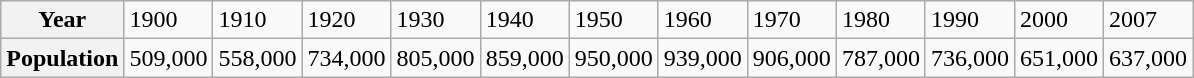<table class="wikitable">
<tr>
<th>Year</th>
<td>1900</td>
<td>1910</td>
<td>1920</td>
<td>1930</td>
<td>1940</td>
<td>1950</td>
<td>1960</td>
<td>1970</td>
<td>1980</td>
<td>1990</td>
<td>2000</td>
<td>2007</td>
</tr>
<tr>
<th>Population</th>
<td>509,000</td>
<td>558,000</td>
<td>734,000</td>
<td>805,000</td>
<td>859,000</td>
<td>950,000</td>
<td>939,000</td>
<td>906,000</td>
<td>787,000</td>
<td>736,000</td>
<td>651,000</td>
<td>637,000</td>
</tr>
</table>
